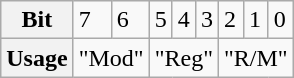<table class="wikitable"|>
<tr>
<th>Bit</th>
<td>7</td>
<td>6</td>
<td>5</td>
<td>4</td>
<td>3</td>
<td>2</td>
<td>1</td>
<td>0</td>
</tr>
<tr>
<th>Usage</th>
<td colspan=2 style="text-align:center;">"Mod"</td>
<td colspan=3 style="text-align:center;">"Reg"</td>
<td colspan=3 style="text-align:center;">"R/M"</td>
</tr>
</table>
